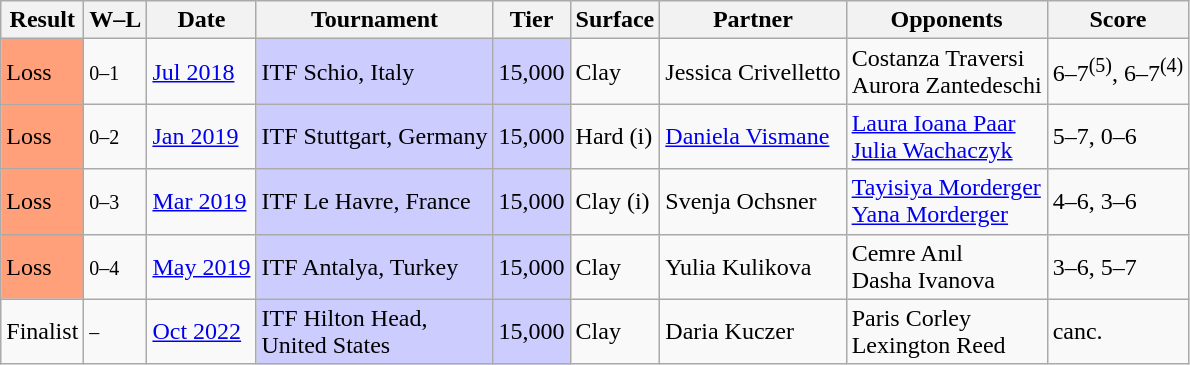<table class="wikitable sortable">
<tr>
<th>Result</th>
<th class="unsortable">W–L</th>
<th>Date</th>
<th>Tournament</th>
<th>Tier</th>
<th>Surface</th>
<th>Partner</th>
<th>Opponents</th>
<th class="unsortable">Score</th>
</tr>
<tr>
<td style="background:#ffa07a;">Loss</td>
<td><small>0–1</small></td>
<td><a href='#'>Jul 2018</a></td>
<td style="background:#ccf;">ITF Schio, Italy</td>
<td style="background:#ccf;">15,000</td>
<td>Clay</td>
<td> Jessica Crivelletto</td>
<td> Costanza Traversi <br>  Aurora Zantedeschi</td>
<td>6–7<sup>(5)</sup>, 6–7<sup>(4)</sup></td>
</tr>
<tr>
<td style="background:#ffa07a;">Loss</td>
<td><small>0–2</small></td>
<td><a href='#'>Jan 2019</a></td>
<td style="background:#ccf;">ITF Stuttgart, Germany</td>
<td style="background:#ccf;">15,000</td>
<td>Hard (i)</td>
<td> <a href='#'>Daniela Vismane</a></td>
<td> <a href='#'>Laura Ioana Paar</a> <br>  <a href='#'>Julia Wachaczyk</a></td>
<td>5–7, 0–6</td>
</tr>
<tr>
<td style="background:#ffa07a;">Loss</td>
<td><small>0–3</small></td>
<td><a href='#'>Mar 2019</a></td>
<td style="background:#ccf;">ITF Le Havre, France</td>
<td style="background:#ccf;">15,000</td>
<td>Clay (i)</td>
<td> Svenja Ochsner</td>
<td> <a href='#'>Tayisiya Morderger</a> <br>  <a href='#'>Yana Morderger</a></td>
<td>4–6, 3–6</td>
</tr>
<tr>
<td style="background:#ffa07a;">Loss</td>
<td><small>0–4</small></td>
<td><a href='#'>May 2019</a></td>
<td style="background:#ccf;">ITF Antalya, Turkey</td>
<td style="background:#ccf;">15,000</td>
<td>Clay</td>
<td> Yulia Kulikova</td>
<td> Cemre Anıl <br>  Dasha Ivanova</td>
<td>3–6, 5–7</td>
</tr>
<tr>
<td>Finalist</td>
<td><small>–</small></td>
<td><a href='#'>Oct 2022</a></td>
<td style="background:#ccf;">ITF Hilton Head, <br>United States</td>
<td style="background:#ccf;">15,000</td>
<td>Clay</td>
<td> Daria Kuczer</td>
<td> Paris Corley <br>  Lexington Reed</td>
<td>canc.</td>
</tr>
</table>
